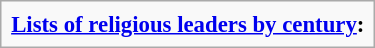<table class="infobox" style="font-size: 95%">
<tr>
<td><strong><a href='#'>Lists of religious leaders by century</a>:</strong><br></td>
</tr>
</table>
